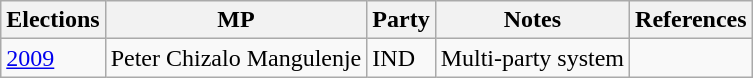<table class="wikitable">
<tr>
<th>Elections</th>
<th>MP</th>
<th>Party</th>
<th>Notes</th>
<th>References</th>
</tr>
<tr>
<td><a href='#'>2009</a></td>
<td>Peter Chizalo Mangulenje</td>
<td>IND</td>
<td>Multi-party system</td>
<td></td>
</tr>
</table>
